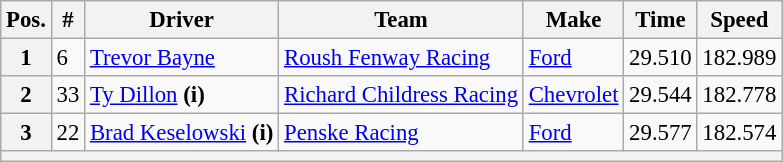<table class="wikitable" style="font-size:95%">
<tr>
<th>Pos.</th>
<th>#</th>
<th>Driver</th>
<th>Team</th>
<th>Make</th>
<th>Time</th>
<th>Speed</th>
</tr>
<tr>
<th>1</th>
<td>6</td>
<td><a href='#'>Trevor Bayne</a></td>
<td><a href='#'>Roush Fenway Racing</a></td>
<td><a href='#'>Ford</a></td>
<td>29.510</td>
<td>182.989</td>
</tr>
<tr>
<th>2</th>
<td>33</td>
<td><a href='#'>Ty Dillon</a> <strong>(i)</strong></td>
<td><a href='#'>Richard Childress Racing</a></td>
<td><a href='#'>Chevrolet</a></td>
<td>29.544</td>
<td>182.778</td>
</tr>
<tr>
<th>3</th>
<td>22</td>
<td><a href='#'>Brad Keselowski</a> <strong>(i)</strong></td>
<td><a href='#'>Penske Racing</a></td>
<td><a href='#'>Ford</a></td>
<td>29.577</td>
<td>182.574</td>
</tr>
<tr>
<th colspan="7"></th>
</tr>
</table>
